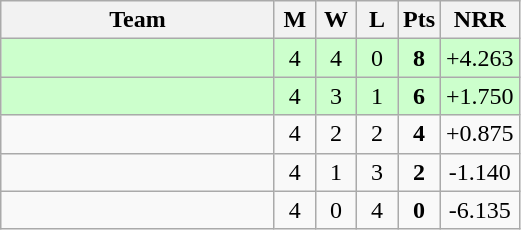<table class="wikitable" style="text-align:center;">
<tr>
<th width=175>Team</th>
<th style="width:20px;" abbr="Played">M</th>
<th style="width:20px;" abbr="Won">W</th>
<th style="width:20px;" abbr="Lost">L</th>
<th style="width:20px;" abbr="Points">Pts</th>
<th style="width:20px;" abbr="Net run rate">NRR</th>
</tr>
<tr style="background:#cfc;">
<td style="text-align:left;"></td>
<td>4</td>
<td>4</td>
<td>0</td>
<td><strong>8</strong></td>
<td>+4.263</td>
</tr>
<tr style="background:#cfc;">
<td style="text-align:left;"></td>
<td>4</td>
<td>3</td>
<td>1</td>
<td><strong>6</strong></td>
<td>+1.750</td>
</tr>
<tr style="background:#f9f9f9;">
<td style="text-align:left;"></td>
<td>4</td>
<td>2</td>
<td>2</td>
<td><strong>4</strong></td>
<td>+0.875</td>
</tr>
<tr style="background:#f9f9f9;">
<td style="text-align:left;"></td>
<td>4</td>
<td>1</td>
<td>3</td>
<td><strong>2</strong></td>
<td>-1.140</td>
</tr>
<tr style="background:#f9f9f9;">
<td style="text-align:left;"></td>
<td>4</td>
<td>0</td>
<td>4</td>
<td><strong>0</strong></td>
<td>-6.135</td>
</tr>
</table>
